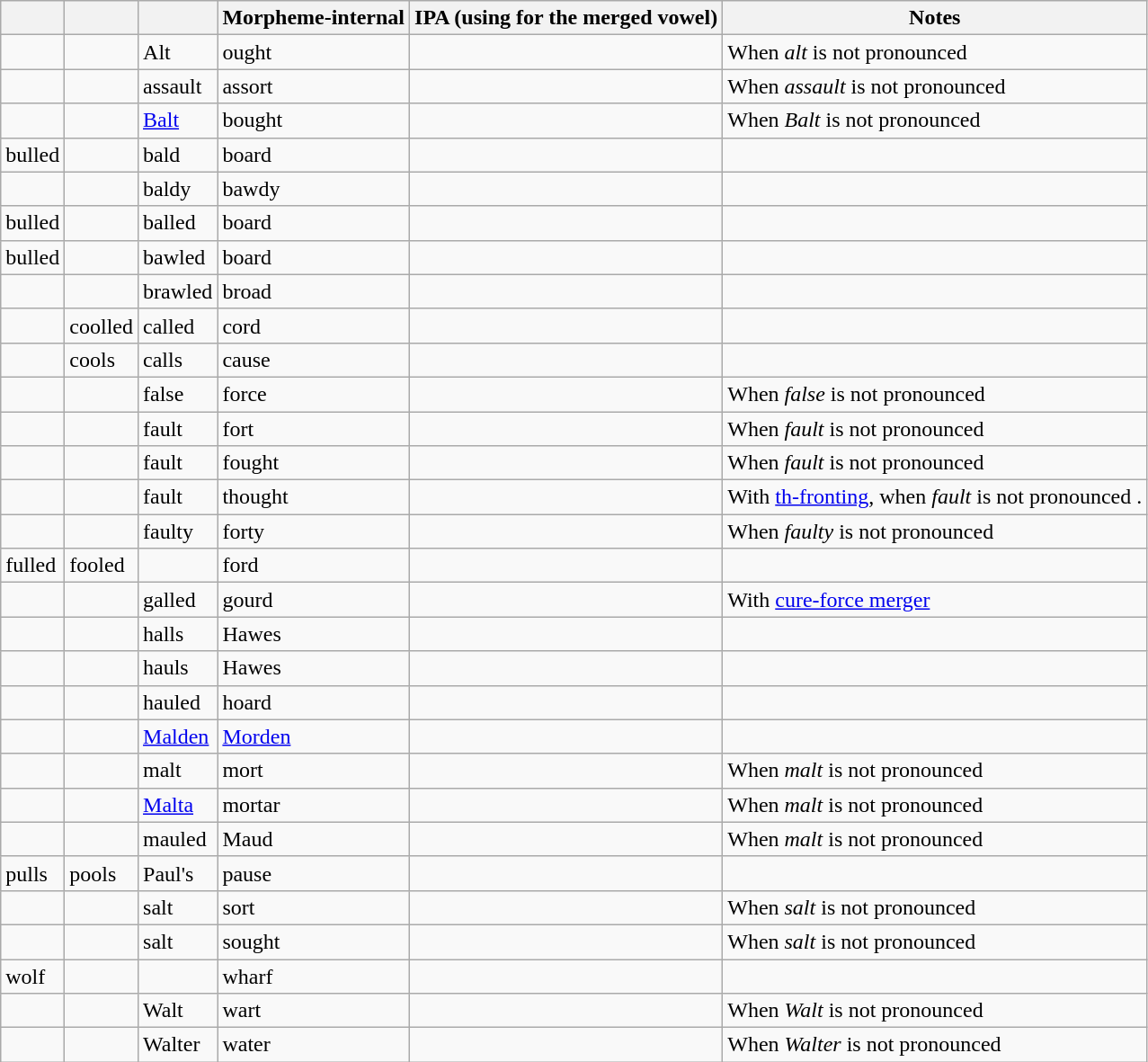<table class="wikitable sortable mw-collapsible mw-collapsed">
<tr>
<th></th>
<th></th>
<th></th>
<th>Morpheme-internal </th>
<th>IPA (using  for the merged vowel)</th>
<th>Notes</th>
</tr>
<tr>
<td></td>
<td></td>
<td>Alt</td>
<td>ought</td>
<td></td>
<td>When <em>alt</em> is not pronounced </td>
</tr>
<tr>
<td></td>
<td></td>
<td>assault</td>
<td>assort</td>
<td></td>
<td>When <em>assault</em> is not pronounced </td>
</tr>
<tr>
<td></td>
<td></td>
<td><a href='#'>Balt</a></td>
<td>bought</td>
<td></td>
<td>When <em>Balt</em> is not pronounced </td>
</tr>
<tr>
<td>bulled</td>
<td></td>
<td>bald</td>
<td>board</td>
<td></td>
<td></td>
</tr>
<tr>
<td></td>
<td></td>
<td>baldy</td>
<td>bawdy</td>
<td></td>
<td></td>
</tr>
<tr>
<td>bulled</td>
<td></td>
<td>balled</td>
<td>board</td>
<td></td>
<td></td>
</tr>
<tr>
<td>bulled</td>
<td></td>
<td>bawled</td>
<td>board</td>
<td></td>
<td></td>
</tr>
<tr>
<td></td>
<td></td>
<td>brawled</td>
<td>broad</td>
<td></td>
<td></td>
</tr>
<tr>
<td></td>
<td>coolled</td>
<td>called</td>
<td>cord</td>
<td></td>
<td></td>
</tr>
<tr>
<td></td>
<td>cools</td>
<td>calls</td>
<td>cause</td>
<td></td>
<td></td>
</tr>
<tr>
<td></td>
<td></td>
<td>false</td>
<td>force</td>
<td></td>
<td>When <em>false</em> is not pronounced </td>
</tr>
<tr>
<td></td>
<td></td>
<td>fault</td>
<td>fort</td>
<td></td>
<td>When <em>fault</em> is not pronounced </td>
</tr>
<tr>
<td></td>
<td></td>
<td>fault</td>
<td>fought</td>
<td></td>
<td>When <em>fault</em> is not pronounced </td>
</tr>
<tr>
<td></td>
<td></td>
<td>fault</td>
<td>thought</td>
<td></td>
<td>With <a href='#'>th-fronting</a>, when <em>fault</em> is not pronounced .</td>
</tr>
<tr>
<td></td>
<td></td>
<td>faulty</td>
<td>forty</td>
<td></td>
<td>When <em>faulty</em> is not pronounced </td>
</tr>
<tr>
<td>fulled</td>
<td>fooled</td>
<td></td>
<td>ford</td>
<td></td>
<td></td>
</tr>
<tr>
<td></td>
<td></td>
<td>galled</td>
<td>gourd</td>
<td></td>
<td>With <a href='#'>cure-force merger</a></td>
</tr>
<tr>
<td></td>
<td></td>
<td>halls</td>
<td>Hawes</td>
<td></td>
<td></td>
</tr>
<tr>
<td></td>
<td></td>
<td>hauls</td>
<td>Hawes</td>
<td></td>
<td></td>
</tr>
<tr>
<td></td>
<td></td>
<td>hauled</td>
<td>hoard</td>
<td></td>
<td></td>
</tr>
<tr>
<td></td>
<td></td>
<td><a href='#'>Malden</a></td>
<td><a href='#'>Morden</a></td>
<td></td>
<td></td>
</tr>
<tr>
<td></td>
<td></td>
<td>malt</td>
<td>mort</td>
<td></td>
<td>When <em>malt</em> is not pronounced </td>
</tr>
<tr>
<td></td>
<td></td>
<td><a href='#'>Malta</a></td>
<td>mortar</td>
<td></td>
<td>When <em>malt</em> is not pronounced </td>
</tr>
<tr>
<td></td>
<td></td>
<td>mauled</td>
<td>Maud</td>
<td></td>
<td>When <em>malt</em> is not pronounced </td>
</tr>
<tr>
<td>pulls</td>
<td>pools</td>
<td>Paul's</td>
<td>pause</td>
<td></td>
<td></td>
</tr>
<tr>
<td></td>
<td></td>
<td>salt</td>
<td>sort</td>
<td></td>
<td>When <em>salt</em> is not pronounced </td>
</tr>
<tr>
<td></td>
<td></td>
<td>salt</td>
<td>sought</td>
<td></td>
<td>When <em>salt</em> is not pronounced </td>
</tr>
<tr>
<td>wolf</td>
<td></td>
<td></td>
<td>wharf</td>
<td></td>
<td></td>
</tr>
<tr>
<td></td>
<td></td>
<td>Walt</td>
<td>wart</td>
<td></td>
<td>When <em>Walt</em> is not pronounced </td>
</tr>
<tr>
<td></td>
<td></td>
<td>Walter</td>
<td>water</td>
<td></td>
<td>When <em>Walter</em> is not pronounced </td>
</tr>
</table>
